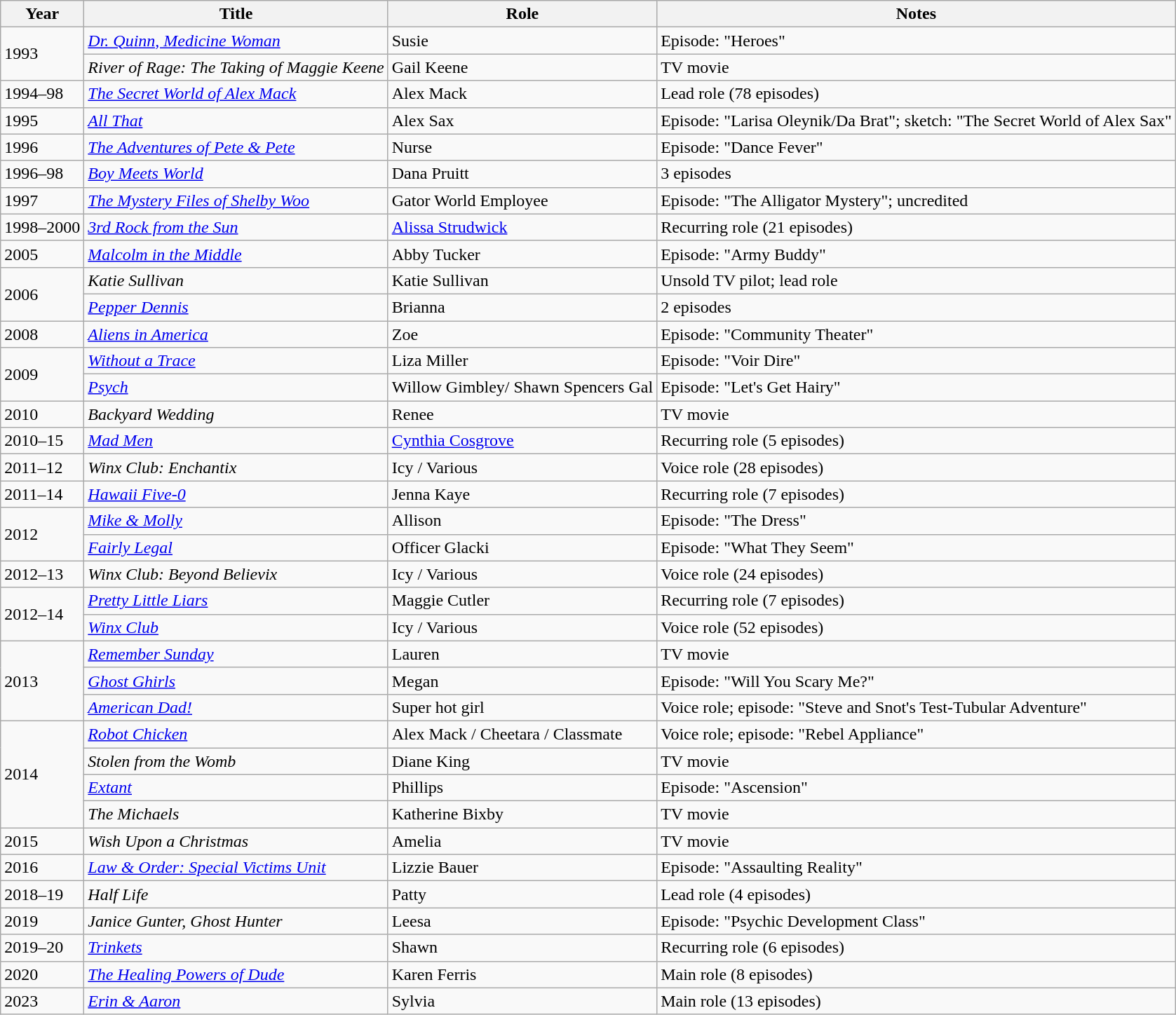<table class="wikitable sortable">
<tr>
<th>Year</th>
<th>Title</th>
<th>Role</th>
<th class="unsortable">Notes</th>
</tr>
<tr>
<td rowspan=2>1993</td>
<td><em><a href='#'>Dr. Quinn, Medicine Woman</a></em></td>
<td>Susie</td>
<td>Episode: "Heroes"</td>
</tr>
<tr>
<td><em>River of Rage: The Taking of Maggie Keene</em></td>
<td>Gail Keene</td>
<td>TV movie</td>
</tr>
<tr>
<td>1994–98</td>
<td><em><a href='#'>The Secret World of Alex Mack</a></em></td>
<td>Alex Mack</td>
<td>Lead role (78 episodes)</td>
</tr>
<tr>
<td>1995</td>
<td><em><a href='#'>All That</a></em></td>
<td>Alex Sax</td>
<td>Episode: "Larisa Oleynik/Da Brat"; sketch: "The Secret World of Alex Sax"</td>
</tr>
<tr>
<td>1996</td>
<td><em><a href='#'>The Adventures of Pete & Pete</a></em></td>
<td>Nurse</td>
<td>Episode: "Dance Fever"</td>
</tr>
<tr>
<td>1996–98</td>
<td><em><a href='#'>Boy Meets World</a></em></td>
<td>Dana Pruitt</td>
<td>3 episodes</td>
</tr>
<tr>
<td>1997</td>
<td><em><a href='#'>The Mystery Files of Shelby Woo</a></em></td>
<td>Gator World Employee</td>
<td>Episode: "The Alligator Mystery"; uncredited</td>
</tr>
<tr>
<td>1998–2000</td>
<td><em><a href='#'>3rd Rock from the Sun</a></em></td>
<td><a href='#'>Alissa Strudwick</a></td>
<td>Recurring role (21 episodes)</td>
</tr>
<tr>
<td>2005</td>
<td><em><a href='#'>Malcolm in the Middle</a></em></td>
<td>Abby Tucker</td>
<td>Episode: "Army Buddy"</td>
</tr>
<tr>
<td rowspan=2>2006</td>
<td><em>Katie Sullivan</em></td>
<td>Katie Sullivan</td>
<td>Unsold TV pilot; lead role</td>
</tr>
<tr>
<td><em><a href='#'>Pepper Dennis</a></em></td>
<td>Brianna</td>
<td>2 episodes</td>
</tr>
<tr>
<td>2008</td>
<td><em><a href='#'>Aliens in America</a></em></td>
<td>Zoe</td>
<td>Episode: "Community Theater"</td>
</tr>
<tr>
<td rowspan=2>2009</td>
<td><em><a href='#'>Without a Trace</a></em></td>
<td>Liza Miller</td>
<td>Episode: "Voir Dire"</td>
</tr>
<tr>
<td><em><a href='#'>Psych</a></em></td>
<td>Willow Gimbley/ Shawn Spencers Gal</td>
<td>Episode: "Let's Get Hairy"</td>
</tr>
<tr>
<td>2010</td>
<td><em>Backyard Wedding</em></td>
<td>Renee</td>
<td>TV movie</td>
</tr>
<tr>
<td>2010–15</td>
<td><em><a href='#'>Mad Men</a></em></td>
<td><a href='#'>Cynthia Cosgrove</a></td>
<td>Recurring role (5 episodes)</td>
</tr>
<tr>
<td>2011–12</td>
<td><em>Winx Club: Enchantix</em></td>
<td>Icy / Various</td>
<td>Voice role (28 episodes)</td>
</tr>
<tr>
<td>2011–14</td>
<td><em><a href='#'>Hawaii Five-0</a></em></td>
<td>Jenna Kaye</td>
<td>Recurring role (7 episodes)</td>
</tr>
<tr>
<td rowspan=2>2012</td>
<td><em><a href='#'>Mike & Molly</a></em></td>
<td>Allison</td>
<td>Episode: "The Dress"</td>
</tr>
<tr>
<td><em><a href='#'>Fairly Legal</a></em></td>
<td>Officer Glacki</td>
<td>Episode: "What They Seem"</td>
</tr>
<tr>
<td>2012–13</td>
<td><em>Winx Club: Beyond Believix</em></td>
<td>Icy / Various</td>
<td>Voice role (24 episodes)</td>
</tr>
<tr>
<td rowspan=2>2012–14</td>
<td><em><a href='#'>Pretty Little Liars</a></em></td>
<td>Maggie Cutler</td>
<td>Recurring role (7 episodes)</td>
</tr>
<tr>
<td><em><a href='#'>Winx Club</a></em></td>
<td>Icy / Various</td>
<td>Voice role (52 episodes)</td>
</tr>
<tr>
<td rowspan=3>2013</td>
<td><em><a href='#'>Remember Sunday</a></em></td>
<td>Lauren</td>
<td>TV movie</td>
</tr>
<tr>
<td><em><a href='#'>Ghost Ghirls</a></em></td>
<td>Megan</td>
<td>Episode: "Will You Scary Me?"</td>
</tr>
<tr>
<td><em><a href='#'>American Dad!</a></em></td>
<td>Super hot girl</td>
<td>Voice role; episode: "Steve and Snot's Test-Tubular Adventure"</td>
</tr>
<tr>
<td rowspan=4>2014</td>
<td><em><a href='#'>Robot Chicken</a></em></td>
<td>Alex Mack / Cheetara / Classmate</td>
<td>Voice role; episode: "Rebel Appliance"</td>
</tr>
<tr>
<td><em>Stolen from the Womb</em></td>
<td>Diane King</td>
<td>TV movie</td>
</tr>
<tr>
<td><em><a href='#'>Extant</a></em></td>
<td>Phillips</td>
<td>Episode: "Ascension"</td>
</tr>
<tr>
<td><em>The Michaels</em></td>
<td>Katherine Bixby</td>
<td>TV movie</td>
</tr>
<tr>
<td>2015</td>
<td><em>Wish Upon a Christmas</em></td>
<td>Amelia</td>
<td>TV movie</td>
</tr>
<tr>
<td>2016</td>
<td><em><a href='#'>Law & Order: Special Victims Unit</a></em></td>
<td>Lizzie Bauer</td>
<td>Episode: "Assaulting Reality"</td>
</tr>
<tr>
<td>2018–19</td>
<td><em>Half Life</em></td>
<td>Patty</td>
<td>Lead role (4 episodes)</td>
</tr>
<tr>
<td>2019</td>
<td><em>Janice Gunter, Ghost Hunter</em></td>
<td>Leesa</td>
<td>Episode: "Psychic Development Class"</td>
</tr>
<tr>
<td>2019–20</td>
<td><em><a href='#'>Trinkets</a></em></td>
<td>Shawn</td>
<td>Recurring role (6 episodes)</td>
</tr>
<tr>
<td>2020</td>
<td><em><a href='#'>The Healing Powers of Dude</a></em></td>
<td>Karen Ferris</td>
<td>Main role (8 episodes)</td>
</tr>
<tr>
<td>2023</td>
<td><em><a href='#'>Erin & Aaron</a></em></td>
<td>Sylvia</td>
<td>Main role (13 episodes)</td>
</tr>
</table>
